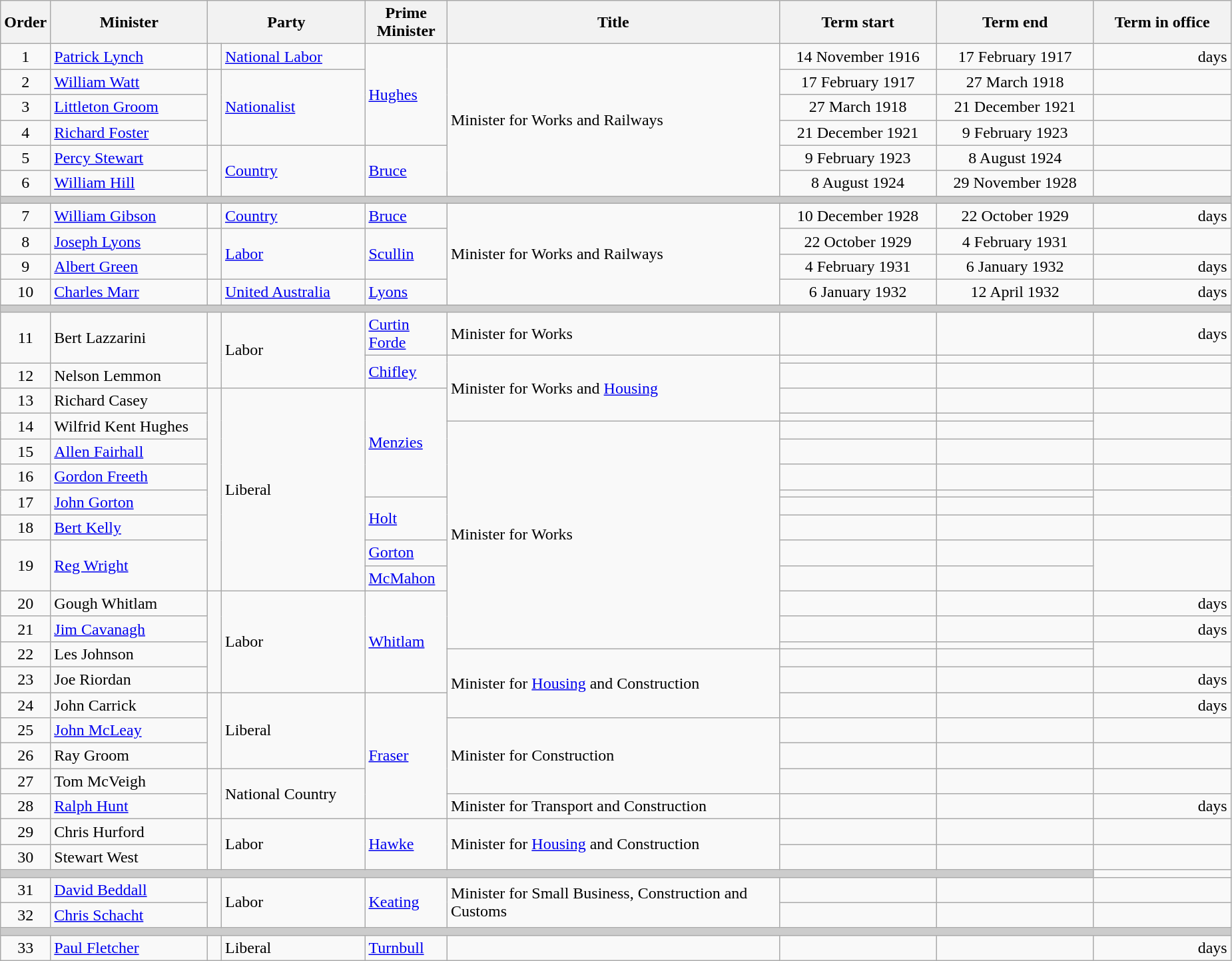<table class="wikitable">
<tr>
<th width=5>Order</th>
<th width=150>Minister</th>
<th width=150 colspan="2">Party</th>
<th width=75>Prime Minister</th>
<th width=325>Title</th>
<th width=150>Term start</th>
<th width=150>Term end</th>
<th width=130>Term in office</th>
</tr>
<tr>
<td align=center>1</td>
<td><a href='#'>Patrick Lynch</a></td>
<td></td>
<td><a href='#'>National Labor</a></td>
<td rowspan=4><a href='#'>Hughes</a></td>
<td rowspan=6>Minister for Works and Railways</td>
<td align=center>14 November 1916</td>
<td align=center>17 February 1917</td>
<td align=right> days</td>
</tr>
<tr>
<td align=center>2</td>
<td><a href='#'>William Watt</a></td>
<td rowspan="3" ></td>
<td rowspan=3><a href='#'>Nationalist</a></td>
<td align=center>17 February 1917</td>
<td align=center>27 March 1918</td>
<td align=right></td>
</tr>
<tr>
<td align=center>3</td>
<td><a href='#'>Littleton Groom</a></td>
<td align=center>27 March 1918</td>
<td align=center>21 December 1921</td>
<td align=right></td>
</tr>
<tr>
<td align=center>4</td>
<td><a href='#'>Richard Foster</a></td>
<td align=center>21 December 1921</td>
<td align=center>9 February 1923</td>
<td align=right></td>
</tr>
<tr>
<td align=center>5</td>
<td><a href='#'>Percy Stewart</a></td>
<td rowspan="2" ></td>
<td rowspan=2><a href='#'>Country</a></td>
<td rowspan=2><a href='#'>Bruce</a></td>
<td align=center>9 February 1923</td>
<td align=center>8 August 1924</td>
<td align=right></td>
</tr>
<tr>
<td align=center>6</td>
<td><a href='#'>William Hill</a></td>
<td align=center>8 August 1924</td>
<td align=center>29 November 1928</td>
<td align=right><strong></strong></td>
</tr>
<tr>
<th colspan=9 style="background: #cccccc;"></th>
</tr>
<tr>
<td align=center>7</td>
<td><a href='#'>William Gibson</a></td>
<td></td>
<td><a href='#'>Country</a></td>
<td><a href='#'>Bruce</a></td>
<td rowspan=4>Minister for Works and Railways</td>
<td align=center>10 December 1928</td>
<td align=center>22 October 1929</td>
<td align=right> days</td>
</tr>
<tr>
<td align=center>8</td>
<td><a href='#'>Joseph Lyons</a></td>
<td rowspan="2" ></td>
<td rowspan=2><a href='#'>Labor</a></td>
<td rowspan=2><a href='#'>Scullin</a></td>
<td align=center>22 October 1929</td>
<td align=center>4 February 1931</td>
<td align=right></td>
</tr>
<tr>
<td align=center>9</td>
<td><a href='#'>Albert Green</a></td>
<td align=center>4 February 1931</td>
<td align=center>6 January 1932</td>
<td align=right> days</td>
</tr>
<tr>
<td align=center>10</td>
<td><a href='#'>Charles Marr</a></td>
<td></td>
<td><a href='#'>United Australia</a></td>
<td><a href='#'>Lyons</a></td>
<td align=center>6 January 1932</td>
<td align=center>12 April 1932</td>
<td align=right> days</td>
</tr>
<tr>
<th colspan=9 style="background: #cccccc;"></th>
</tr>
<tr>
<td align=center rowspan="2">11</td>
<td rowspan="2">Bert Lazzarini</td>
<td rowspan="3" > </td>
<td rowspan="3">Labor</td>
<td><a href='#'>Curtin</a><br><a href='#'>Forde</a></td>
<td>Minister for Works</td>
<td align=center></td>
<td align=center></td>
<td align=right> days</td>
</tr>
<tr>
<td rowspan="2"><a href='#'>Chifley</a></td>
<td rowspan="4">Minister for Works and <a href='#'>Housing</a></td>
<td align=center></td>
<td align=center></td>
<td align=right></td>
</tr>
<tr>
<td align=center>12</td>
<td>Nelson Lemmon</td>
<td align=center></td>
<td align=center></td>
<td align=right></td>
</tr>
<tr>
<td align=center>13</td>
<td>Richard Casey</td>
<td rowspan="10" ></td>
<td rowspan="10">Liberal</td>
<td rowspan="6"><a href='#'>Menzies</a></td>
<td align=center></td>
<td align=center></td>
<td align=right></td>
</tr>
<tr>
<td rowspan=2 align=center>14</td>
<td rowspan="2">Wilfrid Kent Hughes</td>
<td align=center></td>
<td align=center></td>
<td rowspan="2" align=right></td>
</tr>
<tr>
<td rowspan="11">Minister for Works</td>
<td align=center></td>
<td align=center></td>
</tr>
<tr>
<td align=center>15</td>
<td><a href='#'>Allen Fairhall</a></td>
<td align=center></td>
<td align=center></td>
<td align=right></td>
</tr>
<tr>
<td align=center>16</td>
<td><a href='#'>Gordon Freeth</a></td>
<td align=center></td>
<td align=center></td>
<td align=right><strong></strong></td>
</tr>
<tr>
<td rowspan="2" align=center>17</td>
<td rowspan="2"><a href='#'>John Gorton</a></td>
<td align=center></td>
<td align=center></td>
<td rowspan="2" align=right></td>
</tr>
<tr>
<td rowspan="2"><a href='#'>Holt</a></td>
<td align=center></td>
<td align=center></td>
</tr>
<tr>
<td align=center>18</td>
<td><a href='#'>Bert Kelly</a></td>
<td align=center></td>
<td align=center></td>
<td align=right></td>
</tr>
<tr>
<td rowspan="2" align=center>19</td>
<td rowspan="2"><a href='#'>Reg Wright</a></td>
<td><a href='#'>Gorton</a></td>
<td align=center></td>
<td align=center></td>
<td rowspan="2" align=right></td>
</tr>
<tr>
<td><a href='#'>McMahon</a></td>
<td align=center></td>
<td align=center></td>
</tr>
<tr>
<td align=center>20</td>
<td>Gough Whitlam</td>
<td rowspan="5" ></td>
<td rowspan="5">Labor</td>
<td rowspan="5"><a href='#'>Whitlam</a></td>
<td align=center></td>
<td align=center></td>
<td align=right> days</td>
</tr>
<tr>
<td align=center>21</td>
<td><a href='#'>Jim Cavanagh</a></td>
<td align=center></td>
<td align=center></td>
<td align=right> days</td>
</tr>
<tr>
<td rowspan=2 align=center>22</td>
<td rowspan="2">Les Johnson</td>
<td align=center></td>
<td align=center></td>
<td rowspan="2" align=right></td>
</tr>
<tr>
<td rowspan="3">Minister for <a href='#'>Housing</a> and Construction</td>
<td align=center></td>
<td align=center></td>
</tr>
<tr>
<td align=center>23</td>
<td>Joe Riordan</td>
<td align=center></td>
<td align=center></td>
<td align=right> days</td>
</tr>
<tr>
<td align=center>24</td>
<td>John Carrick</td>
<td rowspan="3" ></td>
<td rowspan="3">Liberal</td>
<td rowspan="5"><a href='#'>Fraser</a></td>
<td align=center></td>
<td align=center></td>
<td align=right> days</td>
</tr>
<tr>
<td align=center>25</td>
<td><a href='#'>John McLeay</a></td>
<td rowspan="3">Minister for Construction</td>
<td align=center></td>
<td align=center></td>
<td align=right></td>
</tr>
<tr>
<td align=center>26</td>
<td>Ray Groom</td>
<td align=center></td>
<td align=center></td>
<td align=right></td>
</tr>
<tr>
<td align=center>27</td>
<td>Tom McVeigh</td>
<td rowspan="2" ></td>
<td rowspan=2>National Country</td>
<td align=center></td>
<td align=center></td>
<td align=right></td>
</tr>
<tr>
<td align=center>28</td>
<td><a href='#'>Ralph Hunt</a></td>
<td>Minister for Transport and Construction</td>
<td align=center></td>
<td align=center></td>
<td align=right> days</td>
</tr>
<tr>
<td align=center>29</td>
<td>Chris Hurford</td>
<td rowspan="2" ></td>
<td rowspan="2">Labor</td>
<td rowspan="2"><a href='#'>Hawke</a></td>
<td rowspan="2">Minister for <a href='#'>Housing</a> and Construction</td>
<td align=center></td>
<td align=center></td>
<td align=right></td>
</tr>
<tr>
<td align=center>30</td>
<td>Stewart West</td>
<td align=center></td>
<td align=center></td>
<td align=right></td>
</tr>
<tr>
<th colspan=8 style="background: #cccccc;"></th>
</tr>
<tr>
<td align=center>31</td>
<td><a href='#'>David Beddall</a></td>
<td rowspan="2" ></td>
<td rowspan="2">Labor</td>
<td rowspan="2"><a href='#'>Keating</a></td>
<td rowspan="2">Minister for Small Business, Construction and Customs</td>
<td align=center></td>
<td align=center></td>
<td align=right></td>
</tr>
<tr>
<td align=center>32</td>
<td><a href='#'>Chris Schacht</a></td>
<td align=center></td>
<td align=center></td>
<td align=right></td>
</tr>
<tr>
<th colspan=9 style="background: #cccccc;"></th>
</tr>
<tr>
<td align=center>33</td>
<td><a href='#'>Paul Fletcher</a></td>
<td> </td>
<td>Liberal</td>
<td><a href='#'>Turnbull</a></td>
<td></td>
<td align=center></td>
<td align=center></td>
<td align=right> days</td>
</tr>
</table>
